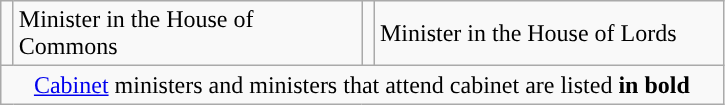<table class="wikitable">
<tr>
<td style="width: 1px; background: "></td>
<td width="225">Minister in the House of Commons</td>
<td style="width: 1px; background: "></td>
<td width="225">Minister in the House of Lords</td>
</tr>
<tr style="text-align: center;">
<td colspan="5"><a href='#'>Cabinet</a> ministers and ministers that attend cabinet are listed <strong>in bold</strong></td>
</tr>
</table>
